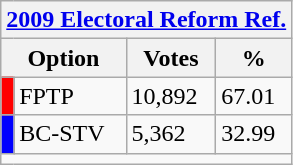<table class="wikitable">
<tr>
<th colspan="4"><a href='#'>2009 Electoral Reform Ref.</a></th>
</tr>
<tr>
<th colspan="2">Option</th>
<th>Votes</th>
<th>%</th>
</tr>
<tr>
<td bgcolor="red"></td>
<td>FPTP</td>
<td>10,892</td>
<td>67.01</td>
</tr>
<tr>
<td bgcolor="blue"></td>
<td>BC-STV</td>
<td>5,362</td>
<td>32.99</td>
</tr>
<tr>
<td colspan="4"></td>
</tr>
</table>
